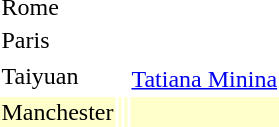<table>
<tr>
<td rowspan=2>Rome</td>
<td rowspan=2></td>
<td rowspan=2></td>
<td></td>
</tr>
<tr>
<td></td>
</tr>
<tr>
<td rowspan=2>Paris</td>
<td rowspan=2></td>
<td rowspan=2></td>
<td></td>
</tr>
<tr>
<td></td>
</tr>
<tr>
<td rowspan=2>Taiyuan</td>
<td rowspan=2></td>
<td rowspan=2></td>
<td></td>
</tr>
<tr>
<td> <a href='#'>Tatiana Minina</a> </td>
</tr>
<tr bgcolor=ffffcc>
<td>Manchester</td>
<td></td>
<td></td>
<td></td>
</tr>
</table>
